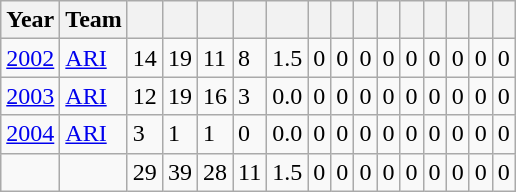<table class="wikitable sortable">
<tr>
<th>Year</th>
<th>Team</th>
<th></th>
<th></th>
<th></th>
<th></th>
<th></th>
<th></th>
<th></th>
<th></th>
<th></th>
<th></th>
<th></th>
<th></th>
<th></th>
<th></th>
</tr>
<tr>
<td><a href='#'>2002</a></td>
<td><a href='#'>ARI</a></td>
<td>14</td>
<td>19</td>
<td>11</td>
<td>8</td>
<td>1.5</td>
<td>0</td>
<td>0</td>
<td>0</td>
<td>0</td>
<td>0</td>
<td>0</td>
<td>0</td>
<td>0</td>
<td>0</td>
</tr>
<tr>
<td><a href='#'>2003</a></td>
<td><a href='#'>ARI</a></td>
<td>12</td>
<td>19</td>
<td>16</td>
<td>3</td>
<td>0.0</td>
<td>0</td>
<td>0</td>
<td>0</td>
<td>0</td>
<td>0</td>
<td>0</td>
<td>0</td>
<td>0</td>
<td>0</td>
</tr>
<tr>
<td><a href='#'>2004</a></td>
<td><a href='#'>ARI</a></td>
<td>3</td>
<td>1</td>
<td>1</td>
<td>0</td>
<td>0.0</td>
<td>0</td>
<td>0</td>
<td>0</td>
<td>0</td>
<td>0</td>
<td>0</td>
<td>0</td>
<td>0</td>
<td>0</td>
</tr>
<tr class="sortbottom">
<td></td>
<td></td>
<td>29</td>
<td>39</td>
<td>28</td>
<td>11</td>
<td>1.5</td>
<td>0</td>
<td>0</td>
<td>0</td>
<td>0</td>
<td>0</td>
<td>0</td>
<td>0</td>
<td>0</td>
<td>0</td>
</tr>
</table>
